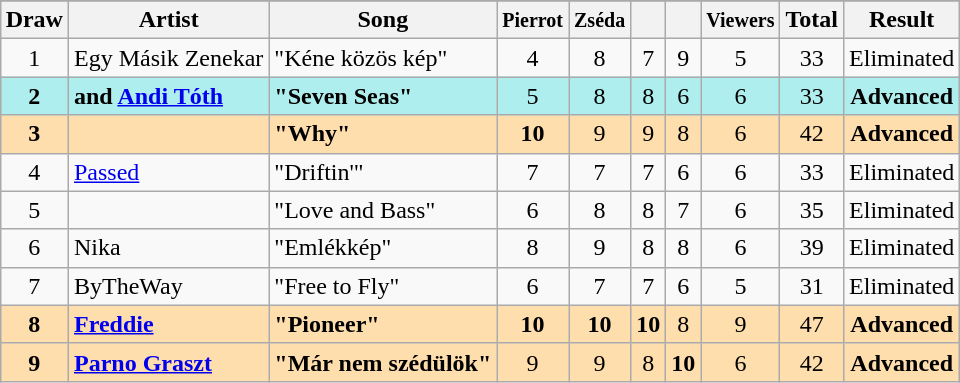<table class="sortable wikitable" style="margin: 1em auto 1em auto; text-align:center">
<tr>
</tr>
<tr>
<th>Draw</th>
<th>Artist</th>
<th>Song</th>
<th><small>Pierrot</small></th>
<th><small>Zséda</small></th>
<th><small></small></th>
<th><small></small></th>
<th><small>Viewers</small></th>
<th>Total</th>
<th>Result</th>
</tr>
<tr>
<td>1</td>
<td align="left">Egy Másik Zenekar</td>
<td align="left">"Kéne közös kép"</td>
<td>4</td>
<td>8</td>
<td>7</td>
<td>9</td>
<td>5</td>
<td>33</td>
<td>Eliminated</td>
</tr>
<tr style="background:paleturquoise;">
<td><strong>2</strong></td>
<td align="left"><strong> and <a href='#'>Andi Tóth</a></strong></td>
<td align="left"><strong>"Seven Seas"</strong></td>
<td>5</td>
<td>8</td>
<td>8</td>
<td>6</td>
<td>6</td>
<td>33</td>
<td><strong>Advanced</strong></td>
</tr>
<tr style="background:navajowhite;">
<td><strong>3</strong></td>
<td align="left"><strong></strong></td>
<td align="left"><strong>"Why"</strong></td>
<td><strong>10</strong></td>
<td>9</td>
<td>9</td>
<td>8</td>
<td>6</td>
<td>42</td>
<td><strong>Advanced</strong></td>
</tr>
<tr>
<td>4</td>
<td align="left"><a href='#'>Passed</a></td>
<td align="left">"Driftin'"</td>
<td>7</td>
<td>7</td>
<td>7</td>
<td>6</td>
<td>6</td>
<td>33</td>
<td>Eliminated</td>
</tr>
<tr>
<td>5</td>
<td align="left"></td>
<td align="left">"Love and Bass"</td>
<td>6</td>
<td>8</td>
<td>8</td>
<td>7</td>
<td>6</td>
<td>35</td>
<td>Eliminated</td>
</tr>
<tr>
<td>6</td>
<td align="left">Nika</td>
<td align="left">"Emlékkép"</td>
<td>8</td>
<td>9</td>
<td>8</td>
<td>8</td>
<td>6</td>
<td>39</td>
<td>Eliminated</td>
</tr>
<tr>
<td>7</td>
<td align="left">ByTheWay</td>
<td align="left">"Free to Fly"</td>
<td>6</td>
<td>7</td>
<td>7</td>
<td>6</td>
<td>5</td>
<td>31</td>
<td>Eliminated</td>
</tr>
<tr style="background:navajowhite;">
<td><strong>8</strong></td>
<td align="left"><strong><a href='#'>Freddie</a></strong></td>
<td align="left"><strong>"Pioneer"</strong></td>
<td><strong>10</strong></td>
<td><strong>10</strong></td>
<td><strong>10</strong></td>
<td>8</td>
<td>9</td>
<td>47</td>
<td><strong>Advanced</strong></td>
</tr>
<tr style="background:navajowhite;">
<td><strong>9</strong></td>
<td align="left"><strong><a href='#'>Parno Graszt</a></strong></td>
<td align="left"><strong>"Már nem szédülök"</strong></td>
<td>9</td>
<td>9</td>
<td>8</td>
<td><strong>10</strong></td>
<td>6</td>
<td>42</td>
<td><strong>Advanced</strong></td>
</tr>
</table>
